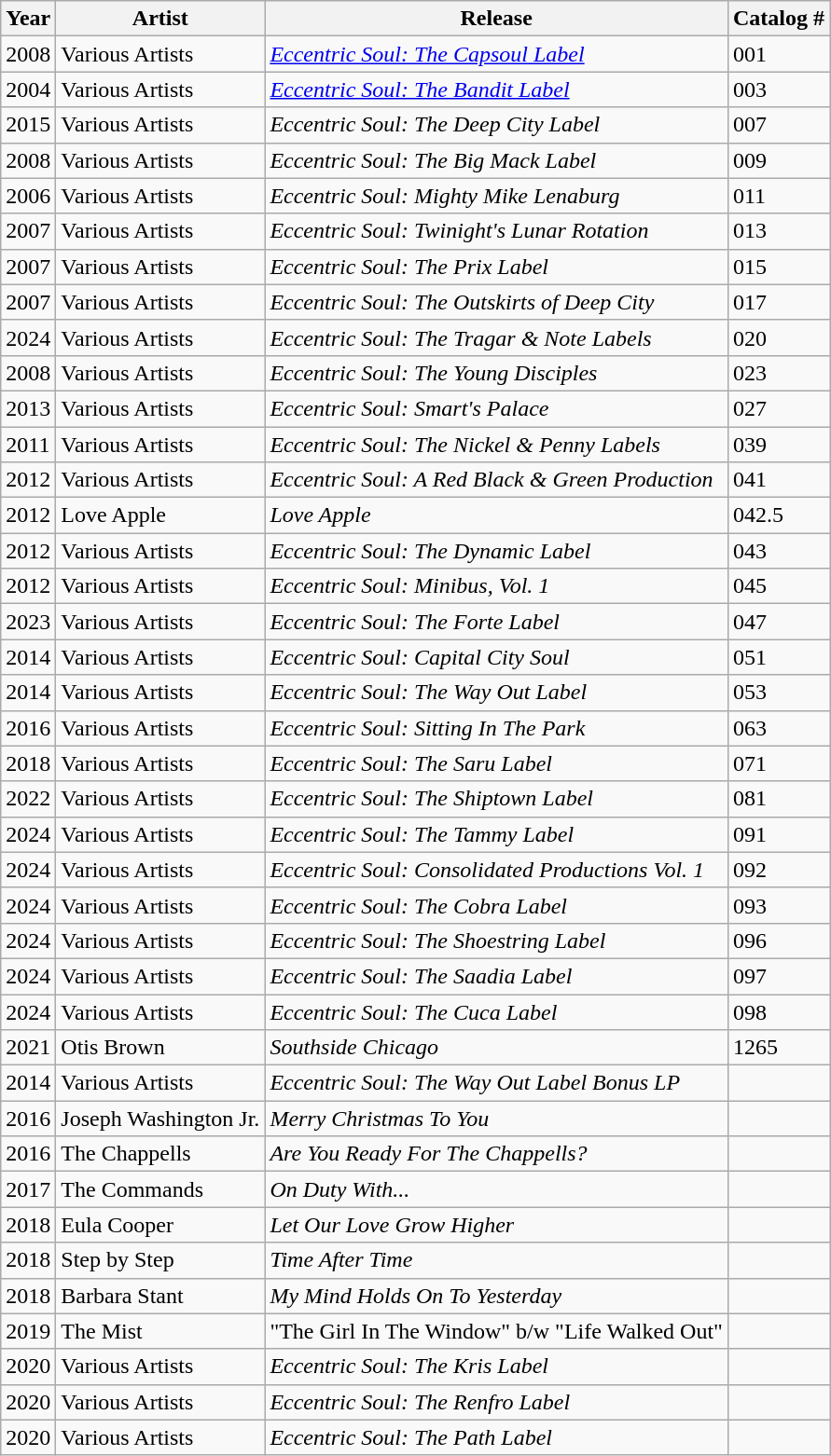<table class="wikitable sortable">
<tr>
<th>Year</th>
<th>Artist</th>
<th>Release</th>
<th>Catalog #</th>
</tr>
<tr>
<td>2008</td>
<td>Various Artists</td>
<td><em><a href='#'>Eccentric Soul: The Capsoul Label</a></em></td>
<td>001</td>
</tr>
<tr>
<td>2004</td>
<td>Various Artists</td>
<td><em><a href='#'>Eccentric Soul: The Bandit Label</a></em></td>
<td>003</td>
</tr>
<tr>
<td>2015</td>
<td>Various Artists</td>
<td><em>Eccentric Soul: The Deep City Label</em></td>
<td>007</td>
</tr>
<tr>
<td>2008</td>
<td>Various Artists</td>
<td><em>Eccentric Soul: The Big Mack Label</em></td>
<td>009</td>
</tr>
<tr>
<td>2006</td>
<td>Various Artists</td>
<td><em>Eccentric Soul: Mighty Mike Lenaburg</em></td>
<td>011</td>
</tr>
<tr>
<td>2007</td>
<td>Various Artists</td>
<td><em>Eccentric Soul: Twinight's Lunar Rotation</em></td>
<td>013</td>
</tr>
<tr>
<td>2007</td>
<td>Various Artists</td>
<td><em>Eccentric Soul: The Prix Label</em></td>
<td>015</td>
</tr>
<tr>
<td>2007</td>
<td>Various Artists</td>
<td><em>Eccentric Soul: The Outskirts of Deep City</em></td>
<td>017</td>
</tr>
<tr>
<td>2024</td>
<td>Various Artists</td>
<td><em>Eccentric Soul: The Tragar & Note Labels</em></td>
<td>020</td>
</tr>
<tr>
<td>2008</td>
<td>Various Artists</td>
<td><em>Eccentric Soul: The Young Disciples</em></td>
<td>023</td>
</tr>
<tr>
<td>2013</td>
<td>Various Artists</td>
<td><em>Eccentric Soul: Smart's Palace</em></td>
<td>027</td>
</tr>
<tr>
<td>2011</td>
<td>Various Artists</td>
<td><em>Eccentric Soul: The Nickel & Penny Labels</em></td>
<td>039</td>
</tr>
<tr>
<td>2012</td>
<td>Various Artists</td>
<td><em>Eccentric Soul: A Red Black & Green Production</em></td>
<td>041</td>
</tr>
<tr>
<td>2012</td>
<td>Love Apple</td>
<td><em>Love Apple</em></td>
<td>042.5</td>
</tr>
<tr>
<td>2012</td>
<td>Various Artists</td>
<td><em>Eccentric Soul: The Dynamic Label</em></td>
<td>043</td>
</tr>
<tr>
<td>2012</td>
<td>Various Artists</td>
<td><em>Eccentric Soul: Minibus, Vol. 1</em></td>
<td>045</td>
</tr>
<tr>
<td>2023</td>
<td>Various Artists</td>
<td><em>Eccentric Soul: The Forte Label</em></td>
<td>047</td>
</tr>
<tr>
<td>2014</td>
<td>Various Artists</td>
<td><em>Eccentric Soul: Capital City Soul</em></td>
<td>051</td>
</tr>
<tr>
<td>2014</td>
<td>Various Artists</td>
<td><em>Eccentric Soul: The Way Out Label</em></td>
<td>053</td>
</tr>
<tr>
<td>2016</td>
<td>Various Artists</td>
<td><em>Eccentric Soul: Sitting In The Park</em></td>
<td>063</td>
</tr>
<tr>
<td>2018</td>
<td>Various Artists</td>
<td><em>Eccentric Soul: The Saru Label</em></td>
<td>071</td>
</tr>
<tr>
<td>2022</td>
<td>Various Artists</td>
<td><em>Eccentric Soul: The Shiptown Label</em></td>
<td>081</td>
</tr>
<tr>
<td>2024</td>
<td>Various Artists</td>
<td><em>Eccentric Soul: The Tammy Label</em></td>
<td>091</td>
</tr>
<tr>
<td>2024</td>
<td>Various Artists</td>
<td><em>Eccentric Soul: Consolidated Productions Vol. 1</em></td>
<td>092</td>
</tr>
<tr>
<td>2024</td>
<td>Various Artists</td>
<td><em>Eccentric Soul: The Cobra Label</em></td>
<td>093</td>
</tr>
<tr>
<td>2024</td>
<td>Various Artists</td>
<td><em>Eccentric Soul: The Shoestring Label</em></td>
<td>096</td>
</tr>
<tr>
<td>2024</td>
<td>Various Artists</td>
<td><em>Eccentric Soul: The Saadia Label</em></td>
<td>097</td>
</tr>
<tr>
<td>2024</td>
<td>Various Artists</td>
<td><em>Eccentric Soul: The Cuca Label</em></td>
<td>098</td>
</tr>
<tr>
<td>2021</td>
<td>Otis Brown</td>
<td><em>Southside Chicago</em></td>
<td>1265</td>
</tr>
<tr>
<td>2014</td>
<td>Various Artists</td>
<td><em>Eccentric Soul: The Way Out Label Bonus LP</em></td>
<td></td>
</tr>
<tr>
<td>2016</td>
<td>Joseph Washington Jr.</td>
<td><em>Merry Christmas To You</em></td>
<td></td>
</tr>
<tr>
<td>2016</td>
<td>The Chappells</td>
<td><em>Are You Ready For The Chappells?</em></td>
<td></td>
</tr>
<tr>
<td>2017</td>
<td>The Commands</td>
<td><em>On Duty With...</em></td>
<td></td>
</tr>
<tr>
<td>2018</td>
<td>Eula Cooper</td>
<td><em>Let Our Love Grow Higher</em></td>
<td></td>
</tr>
<tr>
<td>2018</td>
<td>Step by Step</td>
<td><em>Time After Time</em></td>
<td></td>
</tr>
<tr>
<td>2018</td>
<td>Barbara Stant</td>
<td><em>My Mind Holds On To Yesterday</em></td>
<td></td>
</tr>
<tr>
<td>2019</td>
<td>The Mist</td>
<td>"The Girl In The Window" b/w "Life Walked Out"</td>
<td></td>
</tr>
<tr>
<td>2020</td>
<td>Various Artists</td>
<td><em>Eccentric Soul: The Kris Label</em></td>
<td></td>
</tr>
<tr>
<td>2020</td>
<td>Various Artists</td>
<td><em>Eccentric Soul: The Renfro Label</em></td>
<td></td>
</tr>
<tr>
<td>2020</td>
<td>Various Artists</td>
<td><em>Eccentric Soul: The Path Label</em></td>
<td></td>
</tr>
</table>
